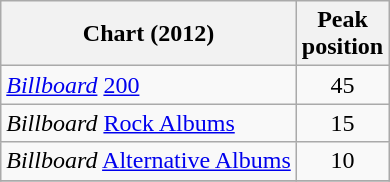<table class="wikitable sortable">
<tr>
<th>Chart (2012)</th>
<th>Peak<br>position</th>
</tr>
<tr>
<td><em><a href='#'>Billboard</a></em> <a href='#'>200</a></td>
<td align="center">45</td>
</tr>
<tr>
<td><em>Billboard</em> <a href='#'>Rock Albums</a></td>
<td align="center">15</td>
</tr>
<tr>
<td><em>Billboard</em> <a href='#'>Alternative Albums</a></td>
<td align="center">10</td>
</tr>
<tr>
</tr>
</table>
